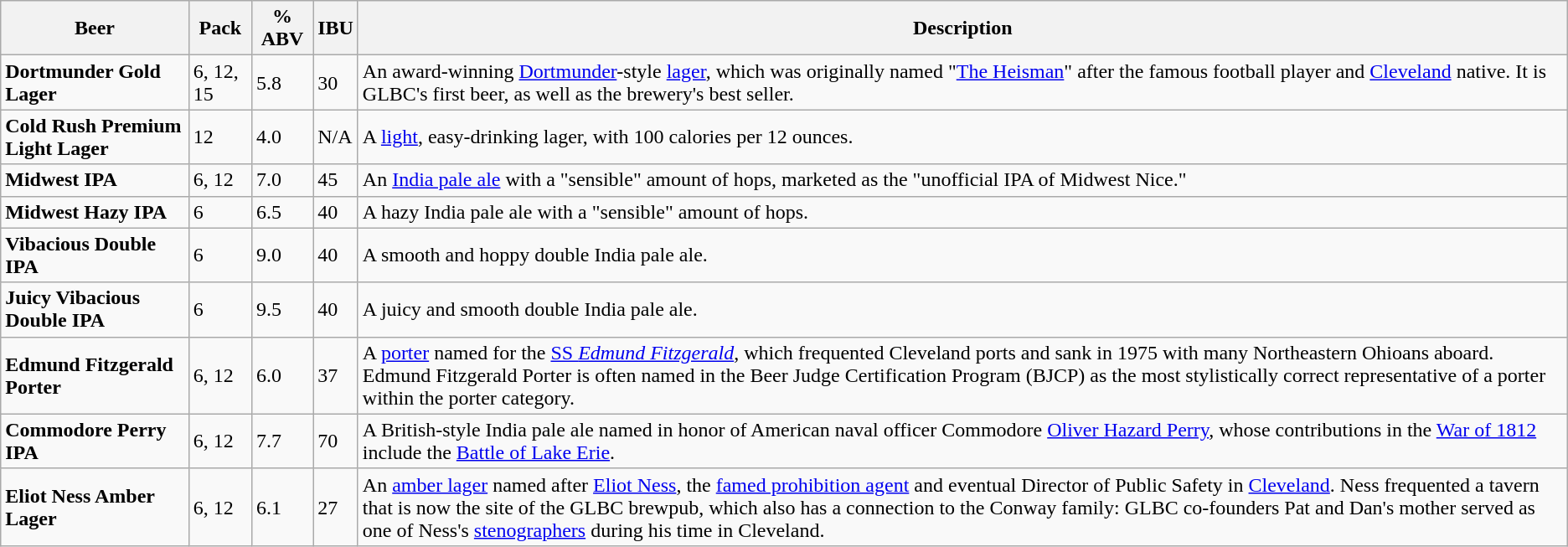<table class=wikitable>
<tr>
<th>Beer</th>
<th>Pack</th>
<th>% ABV</th>
<th>IBU</th>
<th>Description</th>
</tr>
<tr>
<td><strong>Dortmunder Gold Lager</strong></td>
<td>6, 12, 15<br></td>
<td>5.8</td>
<td>30</td>
<td>An award-winning <a href='#'>Dortmunder</a>-style <a href='#'>lager</a>, which was originally named  "<a href='#'>The Heisman</a>" after the famous football player and <a href='#'>Cleveland</a> native. It is GLBC's first beer, as well as the brewery's best seller.</td>
</tr>
<tr>
<td><strong>Cold Rush Premium Light Lager</strong></td>
<td>12<br></td>
<td>4.0</td>
<td>N/A</td>
<td>A <a href='#'>light</a>, easy-drinking lager, with 100 calories per 12 ounces.</td>
</tr>
<tr>
<td><strong>Midwest IPA</strong></td>
<td>6, 12 <br></td>
<td>7.0</td>
<td>45</td>
<td>An <a href='#'>India pale ale</a> with a "sensible" amount of hops, marketed as the "unofficial IPA of Midwest Nice."</td>
</tr>
<tr>
<td><strong>Midwest Hazy IPA</strong></td>
<td>6 <br></td>
<td>6.5</td>
<td>40</td>
<td>A hazy India pale ale with a "sensible" amount of hops.</td>
</tr>
<tr>
<td><strong>Vibacious Double IPA</strong></td>
<td>6<br></td>
<td>9.0</td>
<td>40</td>
<td>A smooth and hoppy double India pale ale.</td>
</tr>
<tr>
<td><strong>Juicy Vibacious Double IPA</strong></td>
<td>6<br></td>
<td>9.5</td>
<td>40</td>
<td>A juicy and smooth double India pale ale.</td>
</tr>
<tr>
<td><strong>Edmund Fitzgerald Porter</strong></td>
<td>6, 12<br></td>
<td>6.0</td>
<td>37</td>
<td>A <a href='#'>porter</a> named for the <a href='#'>SS <em>Edmund Fitzgerald</em></a>, which frequented Cleveland ports and sank in 1975 with many Northeastern Ohioans aboard. Edmund Fitzgerald Porter is often named in the Beer Judge Certification Program (BJCP) as the most stylistically correct representative of a porter within the porter category.</td>
</tr>
<tr>
<td><strong>Commodore Perry IPA</strong></td>
<td>6, 12<br></td>
<td>7.7</td>
<td>70</td>
<td>A British-style India pale ale named in honor of American naval officer Commodore <a href='#'>Oliver Hazard Perry</a>, whose contributions in the <a href='#'>War of 1812</a> include the <a href='#'>Battle of Lake Erie</a>.</td>
</tr>
<tr>
<td><strong>Eliot Ness Amber Lager</strong></td>
<td>6, 12<br></td>
<td>6.1</td>
<td>27</td>
<td>An <a href='#'>amber lager</a> named after <a href='#'>Eliot Ness</a>, the <a href='#'>famed prohibition agent</a> and eventual Director of Public Safety in <a href='#'>Cleveland</a>. Ness frequented a tavern that is now the site of the GLBC brewpub, which also has a connection to the Conway family: GLBC co-founders Pat and Dan's mother served as one of Ness's <a href='#'>stenographers</a> during his time in Cleveland.</td>
</tr>
</table>
